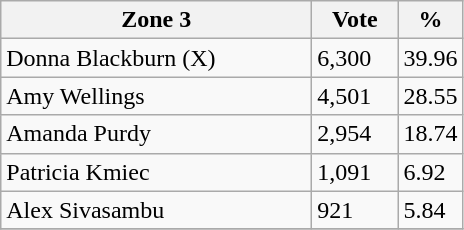<table class="wikitable">
<tr>
<th bgcolor="#DDDDFF" width="200px">Zone 3</th>
<th bgcolor="#DDDDFF" width="50px">Vote</th>
<th bgcolor="#DDDDFF" width="30px">%</th>
</tr>
<tr>
<td>Donna Blackburn (X)</td>
<td>6,300</td>
<td>39.96</td>
</tr>
<tr>
<td>Amy Wellings</td>
<td>4,501</td>
<td>28.55</td>
</tr>
<tr>
<td>Amanda Purdy</td>
<td>2,954</td>
<td>18.74</td>
</tr>
<tr>
<td>Patricia Kmiec</td>
<td>1,091</td>
<td>6.92</td>
</tr>
<tr>
<td>Alex Sivasambu</td>
<td>921</td>
<td>5.84</td>
</tr>
<tr>
</tr>
</table>
